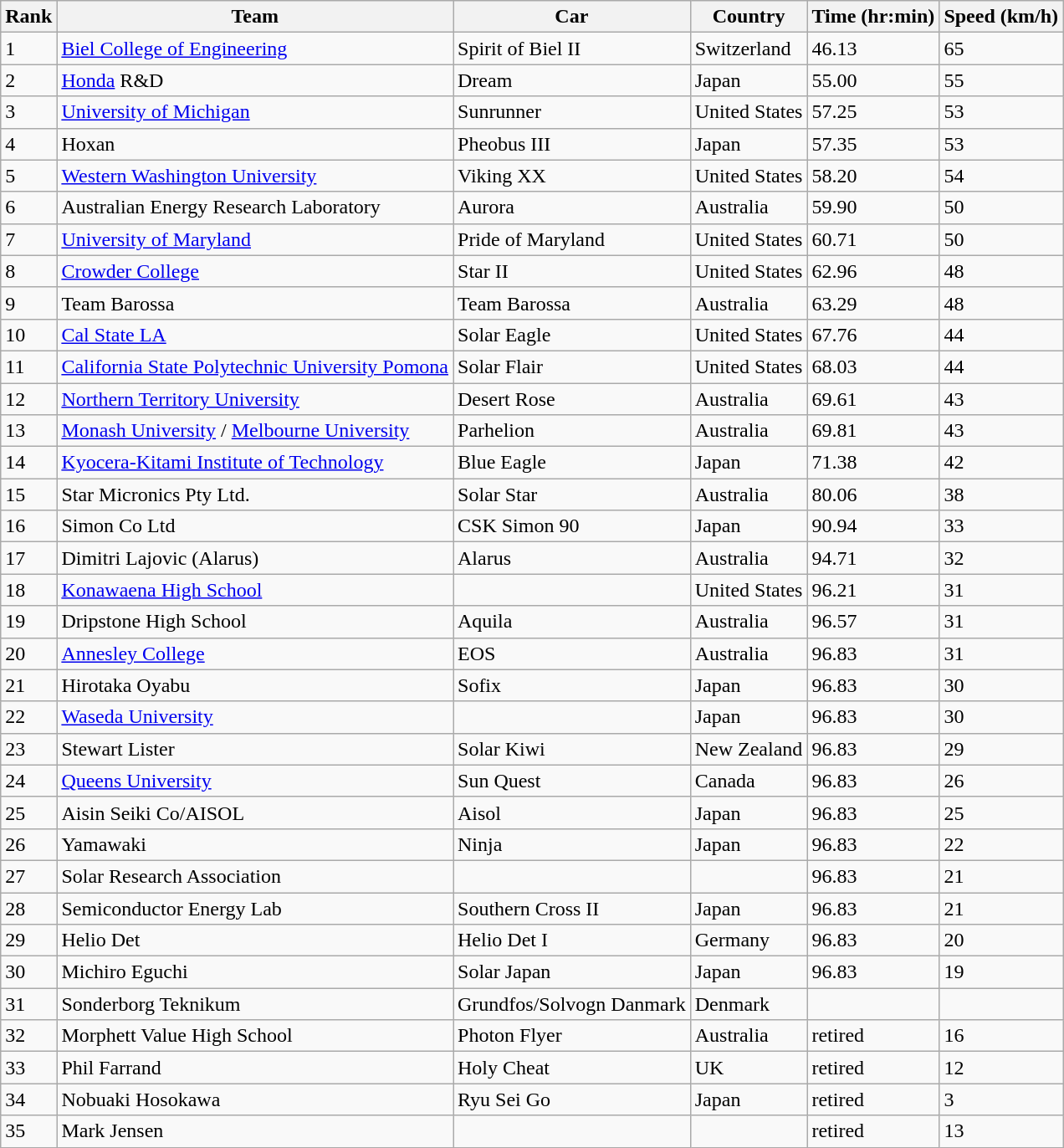<table class="wikitable" style="min-width:50em;">
<tr>
<th>Rank</th>
<th>Team</th>
<th>Car</th>
<th>Country</th>
<th>Time (hr:min)</th>
<th>Speed (km/h)</th>
</tr>
<tr>
<td>1</td>
<td><a href='#'>Biel College of Engineering</a></td>
<td>Spirit of Biel II</td>
<td>Switzerland</td>
<td>46.13</td>
<td>65</td>
</tr>
<tr>
<td>2</td>
<td><a href='#'>Honda</a> R&D</td>
<td>Dream</td>
<td>Japan</td>
<td>55.00</td>
<td>55</td>
</tr>
<tr>
<td>3</td>
<td><a href='#'>University of Michigan</a></td>
<td>Sunrunner</td>
<td>United States</td>
<td>57.25</td>
<td>53</td>
</tr>
<tr>
<td>4</td>
<td>Hoxan</td>
<td>Pheobus III</td>
<td>Japan</td>
<td>57.35</td>
<td>53</td>
</tr>
<tr>
<td>5</td>
<td><a href='#'>Western Washington University</a></td>
<td>Viking XX</td>
<td>United States</td>
<td>58.20</td>
<td>54</td>
</tr>
<tr>
<td>6</td>
<td>Australian Energy Research Laboratory</td>
<td>Aurora</td>
<td>Australia</td>
<td>59.90</td>
<td>50</td>
</tr>
<tr>
<td>7</td>
<td><a href='#'>University of Maryland</a></td>
<td>Pride of Maryland</td>
<td>United States</td>
<td>60.71</td>
<td>50</td>
</tr>
<tr>
<td>8</td>
<td><a href='#'>Crowder College</a></td>
<td>Star II</td>
<td>United States</td>
<td>62.96</td>
<td>48</td>
</tr>
<tr>
<td>9</td>
<td>Team Barossa</td>
<td>Team Barossa</td>
<td>Australia</td>
<td>63.29</td>
<td>48</td>
</tr>
<tr>
<td>10</td>
<td><a href='#'>Cal State LA</a></td>
<td>Solar Eagle</td>
<td>United States</td>
<td>67.76</td>
<td>44</td>
</tr>
<tr>
<td>11</td>
<td><a href='#'>California State Polytechnic University Pomona</a></td>
<td>Solar Flair</td>
<td>United States</td>
<td>68.03</td>
<td>44</td>
</tr>
<tr>
<td>12</td>
<td><a href='#'>Northern Territory University</a></td>
<td>Desert Rose</td>
<td>Australia</td>
<td>69.61</td>
<td>43</td>
</tr>
<tr>
<td>13</td>
<td><a href='#'>Monash University</a> / <a href='#'>Melbourne University</a></td>
<td>Parhelion</td>
<td>Australia</td>
<td>69.81</td>
<td>43</td>
</tr>
<tr>
<td>14</td>
<td><a href='#'>Kyocera-Kitami Institute of Technology</a></td>
<td>Blue Eagle</td>
<td>Japan</td>
<td>71.38</td>
<td>42</td>
</tr>
<tr>
<td>15</td>
<td>Star Micronics Pty Ltd.</td>
<td>Solar Star</td>
<td>Australia</td>
<td>80.06</td>
<td>38</td>
</tr>
<tr>
<td>16</td>
<td>Simon Co Ltd</td>
<td>CSK Simon 90</td>
<td>Japan</td>
<td>90.94</td>
<td>33</td>
</tr>
<tr>
<td>17</td>
<td>Dimitri Lajovic (Alarus)</td>
<td>Alarus</td>
<td>Australia</td>
<td>94.71</td>
<td>32</td>
</tr>
<tr>
<td>18</td>
<td><a href='#'>Konawaena High School</a></td>
<td></td>
<td>United States</td>
<td>96.21</td>
<td>31</td>
</tr>
<tr>
<td>19</td>
<td>Dripstone High School</td>
<td>Aquila</td>
<td>Australia</td>
<td>96.57</td>
<td>31</td>
</tr>
<tr>
<td>20</td>
<td><a href='#'>Annesley College</a></td>
<td>EOS</td>
<td>Australia</td>
<td>96.83</td>
<td>31</td>
</tr>
<tr>
<td>21</td>
<td>Hirotaka Oyabu</td>
<td>Sofix</td>
<td>Japan</td>
<td>96.83</td>
<td>30</td>
</tr>
<tr>
<td>22</td>
<td><a href='#'>Waseda University</a></td>
<td></td>
<td>Japan</td>
<td>96.83</td>
<td>30</td>
</tr>
<tr>
<td>23</td>
<td>Stewart Lister</td>
<td>Solar Kiwi</td>
<td>New Zealand</td>
<td>96.83</td>
<td>29</td>
</tr>
<tr>
<td>24</td>
<td><a href='#'>Queens University</a></td>
<td>Sun Quest</td>
<td>Canada</td>
<td>96.83</td>
<td>26</td>
</tr>
<tr>
<td>25</td>
<td>Aisin Seiki Co/AISOL</td>
<td>Aisol</td>
<td>Japan</td>
<td>96.83</td>
<td>25</td>
</tr>
<tr>
<td>26</td>
<td>Yamawaki</td>
<td>Ninja</td>
<td>Japan</td>
<td>96.83</td>
<td>22</td>
</tr>
<tr>
<td>27</td>
<td>Solar Research Association</td>
<td></td>
<td></td>
<td>96.83</td>
<td>21</td>
</tr>
<tr>
<td>28</td>
<td>Semiconductor Energy Lab</td>
<td>Southern Cross II</td>
<td>Japan</td>
<td>96.83</td>
<td>21</td>
</tr>
<tr>
<td>29</td>
<td>Helio Det</td>
<td>Helio Det I</td>
<td>Germany</td>
<td>96.83</td>
<td>20</td>
</tr>
<tr>
<td>30</td>
<td>Michiro Eguchi</td>
<td>Solar Japan</td>
<td>Japan</td>
<td>96.83</td>
<td>19</td>
</tr>
<tr>
<td>31</td>
<td>Sonderborg Teknikum</td>
<td>Grundfos/Solvogn Danmark</td>
<td>Denmark</td>
<td></td>
<td></td>
</tr>
<tr>
<td>32</td>
<td>Morphett Value High School</td>
<td>Photon Flyer</td>
<td>Australia</td>
<td>retired</td>
<td>16</td>
</tr>
<tr>
<td>33</td>
<td>Phil Farrand</td>
<td>Holy Cheat</td>
<td>UK</td>
<td>retired</td>
<td>12</td>
</tr>
<tr>
<td>34</td>
<td>Nobuaki Hosokawa</td>
<td>Ryu Sei Go</td>
<td>Japan</td>
<td>retired</td>
<td>3</td>
</tr>
<tr>
<td>35</td>
<td>Mark Jensen</td>
<td></td>
<td></td>
<td>retired</td>
<td>13</td>
</tr>
</table>
